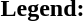<table class="toccolours" style="font-size:100%; white-space:nowrap;">
<tr>
<td><strong>Legend:</strong></td>
<td>      </td>
</tr>
<tr>
<td></td>
</tr>
<tr>
<td></td>
</tr>
</table>
